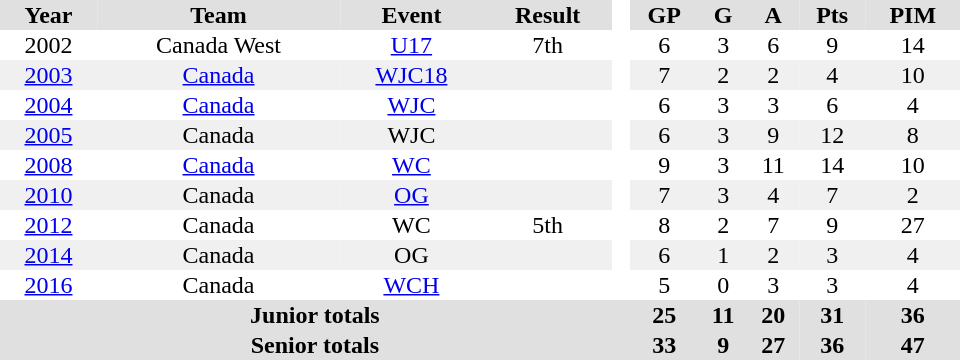<table border="0" cellpadding="1" cellspacing="0" style="text-align:center; width:40em">
<tr ALIGN="centre" bgcolor="#e0e0e0">
<th>Year</th>
<th>Team</th>
<th>Event</th>
<th>Result</th>
<th rowspan="99" bgcolor="#ffffff"> </th>
<th>GP</th>
<th>G</th>
<th>A</th>
<th>Pts</th>
<th>PIM</th>
</tr>
<tr>
<td>2002</td>
<td>Canada West</td>
<td><a href='#'>U17</a></td>
<td>7th</td>
<td>6</td>
<td>3</td>
<td>6</td>
<td>9</td>
<td>14</td>
</tr>
<tr bgcolor="#f0f0f0">
<td><a href='#'>2003</a></td>
<td><a href='#'>Canada</a></td>
<td><a href='#'>WJC18</a></td>
<td></td>
<td>7</td>
<td>2</td>
<td>2</td>
<td>4</td>
<td>10</td>
</tr>
<tr>
<td><a href='#'>2004</a></td>
<td><a href='#'>Canada</a></td>
<td><a href='#'>WJC</a></td>
<td></td>
<td>6</td>
<td>3</td>
<td>3</td>
<td>6</td>
<td>4</td>
</tr>
<tr bgcolor="#f0f0f0">
<td><a href='#'>2005</a></td>
<td>Canada</td>
<td>WJC</td>
<td></td>
<td>6</td>
<td>3</td>
<td>9</td>
<td>12</td>
<td>8</td>
</tr>
<tr>
<td><a href='#'>2008</a></td>
<td><a href='#'>Canada</a></td>
<td><a href='#'>WC</a></td>
<td></td>
<td>9</td>
<td>3</td>
<td>11</td>
<td>14</td>
<td>10</td>
</tr>
<tr bgcolor="#f0f0f0">
<td><a href='#'>2010</a></td>
<td>Canada</td>
<td><a href='#'>OG</a></td>
<td></td>
<td>7</td>
<td>3</td>
<td>4</td>
<td>7</td>
<td>2</td>
</tr>
<tr>
<td><a href='#'>2012</a></td>
<td>Canada</td>
<td>WC</td>
<td>5th</td>
<td>8</td>
<td>2</td>
<td>7</td>
<td>9</td>
<td>27</td>
</tr>
<tr bgcolor="#f0f0f0">
<td><a href='#'>2014</a></td>
<td>Canada</td>
<td>OG</td>
<td></td>
<td>6</td>
<td>1</td>
<td>2</td>
<td>3</td>
<td>4</td>
</tr>
<tr>
<td><a href='#'>2016</a></td>
<td>Canada</td>
<td><a href='#'>WCH</a></td>
<td></td>
<td>5</td>
<td>0</td>
<td>3</td>
<td>3</td>
<td>4</td>
</tr>
<tr bgcolor="#e0e0e0">
<th colspan=5>Junior totals</th>
<th>25</th>
<th>11</th>
<th>20</th>
<th>31</th>
<th>36</th>
</tr>
<tr bgcolor="#e0e0e0">
<th colspan=5>Senior totals</th>
<th>33</th>
<th>9</th>
<th>27</th>
<th>36</th>
<th>47</th>
</tr>
</table>
